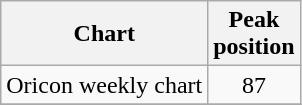<table class="wikitable">
<tr>
<th>Chart</th>
<th>Peak<br>position</th>
</tr>
<tr>
<td>Oricon weekly chart</td>
<td align="center">87</td>
</tr>
<tr>
</tr>
</table>
